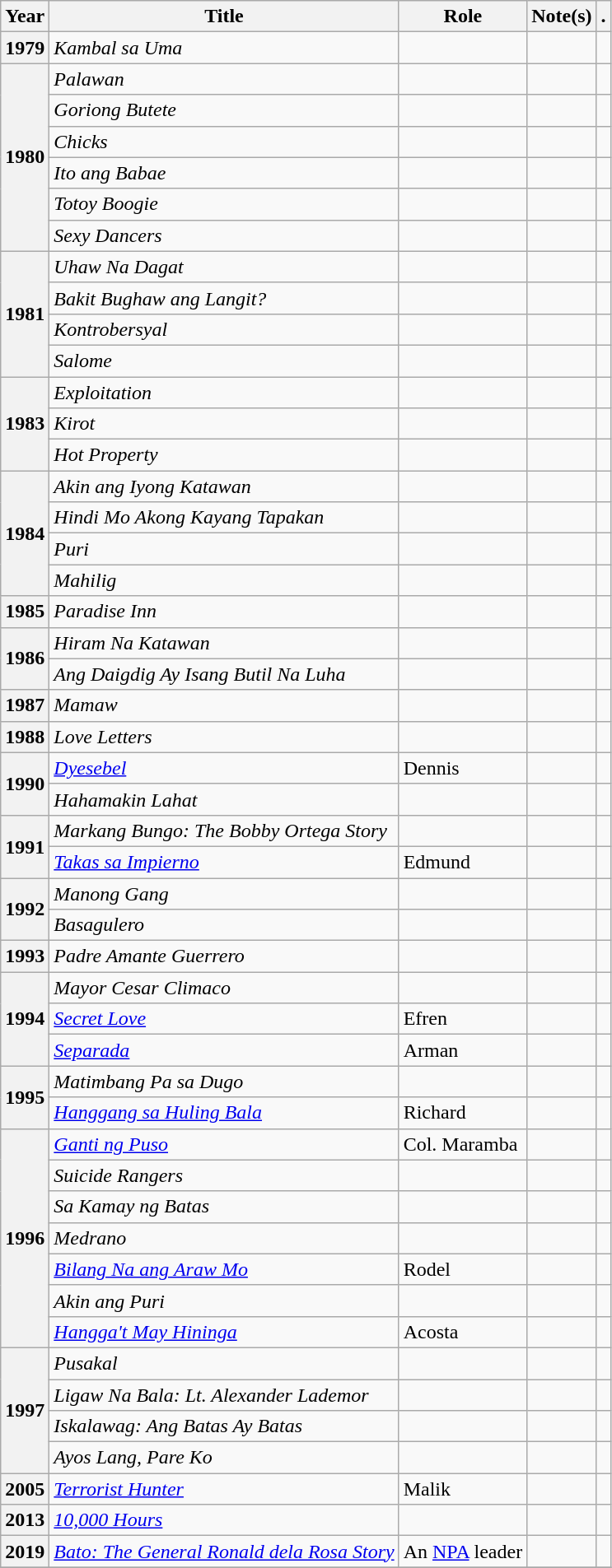<table class="wikitable plainrowheaders sortable">
<tr>
<th scope="col">Year</th>
<th scope="col">Title</th>
<th scope="col" class="unsortable">Role</th>
<th scope="col" class="unsortable">Note(s)</th>
<th scope="col" class="unsortable">.</th>
</tr>
<tr>
<th scope="row">1979</th>
<td><em>Kambal sa Uma</em></td>
<td></td>
<td></td>
<td style="text-align:center;"></td>
</tr>
<tr>
<th rowspan="6" scope="row">1980</th>
<td><em>Palawan</em></td>
<td></td>
<td></td>
<td style="text-align:center;"></td>
</tr>
<tr>
<td><em>Goriong Butete</em></td>
<td></td>
<td></td>
<td style="text-align:center;"></td>
</tr>
<tr>
<td><em>Chicks</em></td>
<td></td>
<td></td>
<td style="text-align:center;"></td>
</tr>
<tr>
<td><em>Ito ang Babae</em></td>
<td></td>
<td></td>
<td style="text-align:center;"></td>
</tr>
<tr>
<td><em>Totoy Boogie</em></td>
<td></td>
<td></td>
<td style="text-align:center;"></td>
</tr>
<tr>
<td><em>Sexy Dancers</em></td>
<td></td>
<td></td>
<td style="text-align:center;"></td>
</tr>
<tr>
<th rowspan="4" scope="row">1981</th>
<td><em>Uhaw Na Dagat</em></td>
<td></td>
<td></td>
<td style="text-align:center;"></td>
</tr>
<tr>
<td><em>Bakit Bughaw ang Langit?</em></td>
<td></td>
<td></td>
<td style="text-align:center;"></td>
</tr>
<tr>
<td><em>Kontrobersyal</em></td>
<td></td>
<td></td>
<td style="text-align:center;"></td>
</tr>
<tr>
<td><em>Salome</em></td>
<td></td>
<td></td>
<td style="text-align:center;"></td>
</tr>
<tr>
<th rowspan="3" scope="row">1983</th>
<td><em>Exploitation</em></td>
<td></td>
<td></td>
<td style="text-align:center;"></td>
</tr>
<tr>
<td><em>Kirot</em></td>
<td></td>
<td></td>
<td style="text-align:center;"></td>
</tr>
<tr>
<td><em>Hot Property</em></td>
<td></td>
<td></td>
<td style="text-align:center;"></td>
</tr>
<tr>
<th rowspan="4" scope="row">1984</th>
<td><em>Akin ang Iyong Katawan</em></td>
<td></td>
<td></td>
<td style="text-align:center;"></td>
</tr>
<tr>
<td><em>Hindi Mo Akong Kayang Tapakan</em></td>
<td></td>
<td></td>
<td style="text-align:center;"></td>
</tr>
<tr>
<td><em>Puri</em></td>
<td></td>
<td></td>
<td style="text-align:center;"></td>
</tr>
<tr>
<td><em>Mahilig</em></td>
<td></td>
<td></td>
<td style="text-align:center;"></td>
</tr>
<tr>
<th scope="row">1985</th>
<td><em>Paradise Inn</em></td>
<td></td>
<td></td>
<td style="text-align:center;"></td>
</tr>
<tr>
<th rowspan="2" scope="row">1986</th>
<td><em>Hiram Na Katawan</em></td>
<td></td>
<td></td>
<td style="text-align:center;"></td>
</tr>
<tr>
<td><em>Ang Daigdig Ay Isang Butil Na Luha</em></td>
<td></td>
<td></td>
<td style="text-align:center;"></td>
</tr>
<tr>
<th scope="row">1987</th>
<td><em>Mamaw</em></td>
<td></td>
<td></td>
<td style="text-align:center;"></td>
</tr>
<tr>
<th scope="row">1988</th>
<td><em>Love Letters</em></td>
<td></td>
<td></td>
<td style="text-align:center;"></td>
</tr>
<tr>
<th rowspan="2" scope="row">1990</th>
<td><em><a href='#'>Dyesebel</a></em></td>
<td>Dennis</td>
<td></td>
<td style="text-align:center;"></td>
</tr>
<tr>
<td><em>Hahamakin Lahat</em></td>
<td></td>
<td></td>
<td style="text-align:center;"></td>
</tr>
<tr>
<th rowspan="2" scope="row">1991</th>
<td><em>Markang Bungo: The Bobby Ortega Story</em></td>
<td></td>
<td></td>
<td style="text-align:center;"></td>
</tr>
<tr>
<td><em><a href='#'>Takas sa Impierno</a></em></td>
<td>Edmund</td>
<td></td>
<td style="text-align:center;"></td>
</tr>
<tr>
<th rowspan="2" scope="row">1992</th>
<td><em>Manong Gang</em></td>
<td></td>
<td></td>
<td style="text-align:center;"></td>
</tr>
<tr>
<td><em>Basagulero</em></td>
<td></td>
<td></td>
<td style="text-align:center;"></td>
</tr>
<tr>
<th scope="row">1993</th>
<td><em>Padre Amante Guerrero</em></td>
<td></td>
<td></td>
<td style="text-align:center;"></td>
</tr>
<tr>
<th rowspan="3" scope="row">1994</th>
<td><em>Mayor Cesar Climaco</em></td>
<td></td>
<td></td>
<td style="text-align:center;"></td>
</tr>
<tr>
<td><em><a href='#'>Secret Love</a></em></td>
<td>Efren</td>
<td></td>
<td style="text-align:center;"></td>
</tr>
<tr>
<td><em><a href='#'>Separada</a></em></td>
<td>Arman</td>
<td></td>
<td style="text-align:center;"></td>
</tr>
<tr>
<th rowspan="2" scope="row">1995</th>
<td><em>Matimbang Pa sa Dugo</em></td>
<td></td>
<td></td>
<td style="text-align:center;"></td>
</tr>
<tr>
<td><em><a href='#'>Hanggang sa Huling Bala</a></em></td>
<td>Richard</td>
<td></td>
<td style="text-align:center;"></td>
</tr>
<tr>
<th rowspan="7" scope="row">1996</th>
<td><em><a href='#'>Ganti ng Puso</a></em></td>
<td>Col. Maramba</td>
<td></td>
<td style="text-align:center;"></td>
</tr>
<tr>
<td><em>Suicide Rangers</em></td>
<td></td>
<td></td>
<td style="text-align:center;"></td>
</tr>
<tr>
<td><em>Sa Kamay ng Batas</em></td>
<td></td>
<td></td>
<td style="text-align:center;"></td>
</tr>
<tr>
<td><em>Medrano</em></td>
<td></td>
<td></td>
<td style="text-align:center;"></td>
</tr>
<tr>
<td><em><a href='#'>Bilang Na ang Araw Mo</a></em></td>
<td>Rodel</td>
<td></td>
<td style="text-align:center;"></td>
</tr>
<tr>
<td><em>Akin ang Puri</em></td>
<td></td>
<td></td>
<td style="text-align:center;"></td>
</tr>
<tr>
<td><em><a href='#'>Hangga't May Hininga</a></em></td>
<td>Acosta</td>
<td></td>
<td style="text-align:center;"></td>
</tr>
<tr>
<th rowspan="4" scope="row">1997</th>
<td><em>Pusakal</em></td>
<td></td>
<td></td>
<td style="text-align:center;"></td>
</tr>
<tr>
<td><em>Ligaw Na Bala: Lt. Alexander Lademor</em></td>
<td></td>
<td></td>
<td style="text-align:center;"></td>
</tr>
<tr>
<td><em>Iskalawag: Ang Batas Ay Batas</em></td>
<td></td>
<td></td>
<td style="text-align:center;"></td>
</tr>
<tr>
<td><em>Ayos Lang, Pare Ko</em></td>
<td></td>
<td></td>
<td style="text-align:center;"></td>
</tr>
<tr>
<th scope="row">2005</th>
<td><em><a href='#'>Terrorist Hunter</a></em></td>
<td>Malik</td>
<td></td>
<td style="text-align:center;"></td>
</tr>
<tr>
<th scope="row">2013</th>
<td><em><a href='#'>10,000 Hours</a></em></td>
<td></td>
<td></td>
<td style="text-align:center;"></td>
</tr>
<tr>
<th scope="row">2019</th>
<td><em><a href='#'>Bato: The General Ronald dela Rosa Story</a></em></td>
<td>An <a href='#'>NPA</a> leader</td>
<td></td>
<td style="text-align:center;"></td>
</tr>
<tr>
</tr>
</table>
